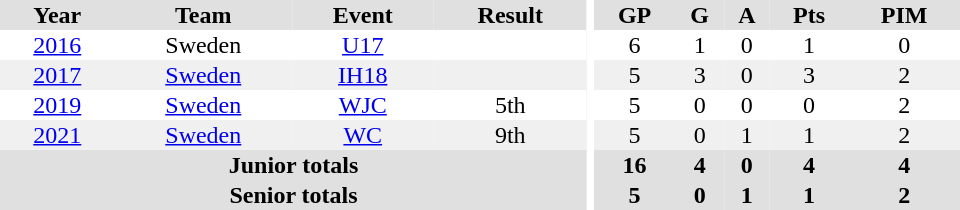<table border="0" cellpadding="1" cellspacing="0" ID="Table3" style="text-align:center; width:40em">
<tr ALIGN="center" bgcolor="#e0e0e0">
<th>Year</th>
<th>Team</th>
<th>Event</th>
<th>Result</th>
<th rowspan="99" bgcolor="#ffffff"></th>
<th>GP</th>
<th>G</th>
<th>A</th>
<th>Pts</th>
<th>PIM</th>
</tr>
<tr>
<td><a href='#'>2016</a></td>
<td>Sweden</td>
<td><a href='#'>U17</a></td>
<td></td>
<td>6</td>
<td>1</td>
<td>0</td>
<td>1</td>
<td>0</td>
</tr>
<tr style="background:#f0f0f0;">
<td><a href='#'>2017</a></td>
<td><a href='#'>Sweden</a></td>
<td><a href='#'>IH18</a></td>
<td></td>
<td>5</td>
<td>3</td>
<td>0</td>
<td>3</td>
<td>2</td>
</tr>
<tr>
<td><a href='#'>2019</a></td>
<td><a href='#'>Sweden</a></td>
<td><a href='#'>WJC</a></td>
<td>5th</td>
<td>5</td>
<td>0</td>
<td>0</td>
<td>0</td>
<td>2</td>
</tr>
<tr bgcolor="#f0f0f0">
<td><a href='#'>2021</a></td>
<td><a href='#'>Sweden</a></td>
<td><a href='#'>WC</a></td>
<td>9th</td>
<td>5</td>
<td>0</td>
<td>1</td>
<td>1</td>
<td>2</td>
</tr>
<tr ALIGN="center" bgcolor="#e0e0e0">
<th colspan=4>Junior totals</th>
<th>16</th>
<th>4</th>
<th>0</th>
<th>4</th>
<th>4</th>
</tr>
<tr ALIGN="center" bgcolor="#e0e0e0">
<th colspan=4>Senior totals</th>
<th>5</th>
<th>0</th>
<th>1</th>
<th>1</th>
<th>2</th>
</tr>
</table>
